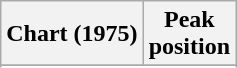<table class="wikitable plainrowheaders sortable" style="text-align:center;">
<tr>
<th scope="col">Chart (1975)</th>
<th scope="col">Peak<br>position</th>
</tr>
<tr>
</tr>
<tr>
</tr>
<tr>
</tr>
</table>
